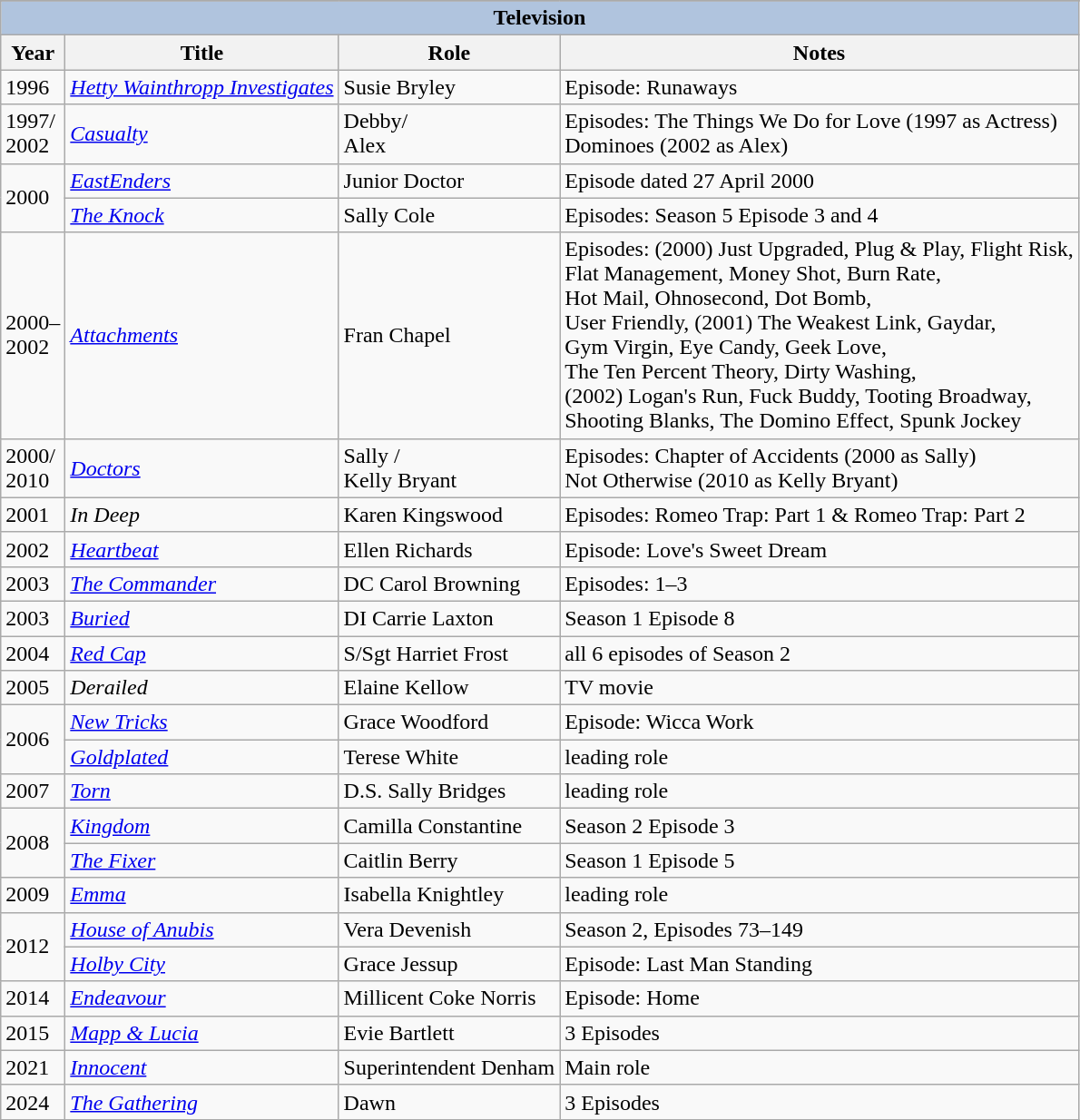<table class="wikitable" style="font-size: 100%;">
<tr>
</tr>
<tr>
</tr>
<tr>
<th colspan="4" style="background: LightSteelBlue;">Television</th>
</tr>
<tr>
<th>Year</th>
<th>Title</th>
<th>Role</th>
<th>Notes</th>
</tr>
<tr>
<td>1996</td>
<td><em><a href='#'>Hetty Wainthropp Investigates</a></em></td>
<td>Susie Bryley</td>
<td>Episode: Runaways</td>
</tr>
<tr>
<td>1997/<br>2002</td>
<td><em><a href='#'>Casualty</a></em></td>
<td>Debby/<br>Alex</td>
<td>Episodes: The Things We Do for Love (1997 as Actress) <br> Dominoes (2002 as Alex)</td>
</tr>
<tr>
<td rowspan=2>2000</td>
<td><em><a href='#'>EastEnders</a></em></td>
<td>Junior Doctor</td>
<td>Episode dated 27 April 2000</td>
</tr>
<tr>
<td><em><a href='#'>The Knock</a></em></td>
<td>Sally Cole</td>
<td>Episodes: Season 5 Episode 3 and 4</td>
</tr>
<tr>
<td>2000– <br> 2002</td>
<td><em><a href='#'>Attachments</a></em></td>
<td>Fran Chapel</td>
<td>Episodes: (2000) Just Upgraded, Plug & Play, Flight Risk, <br> Flat Management, Money Shot, Burn Rate, <br> Hot Mail, Ohnosecond, Dot Bomb, <br> User Friendly, (2001) The Weakest Link, Gaydar, <br> Gym Virgin, Eye Candy, Geek Love, <br> The Ten Percent Theory, Dirty Washing, <br> (2002) Logan's Run, Fuck Buddy, Tooting Broadway, <br> Shooting Blanks, The Domino Effect, Spunk Jockey</td>
</tr>
<tr>
<td>2000/<br> 2010</td>
<td><em><a href='#'>Doctors</a></em></td>
<td>Sally / <br>Kelly Bryant</td>
<td>Episodes: Chapter of Accidents (2000 as Sally) <br> Not Otherwise (2010 as Kelly Bryant)</td>
</tr>
<tr>
<td>2001</td>
<td><em>In Deep</em></td>
<td>Karen Kingswood</td>
<td>Episodes: Romeo Trap: Part 1 & Romeo Trap: Part 2</td>
</tr>
<tr>
<td>2002</td>
<td><em><a href='#'>Heartbeat</a></em></td>
<td>Ellen Richards</td>
<td>Episode: Love's Sweet Dream</td>
</tr>
<tr>
<td>2003</td>
<td><em><a href='#'>The Commander</a></em></td>
<td>DC Carol Browning</td>
<td>Episodes: 1–3</td>
</tr>
<tr>
<td>2003</td>
<td><em><a href='#'>Buried</a></em></td>
<td>DI Carrie Laxton</td>
<td>Season 1 Episode 8</td>
</tr>
<tr>
<td>2004</td>
<td><em><a href='#'>Red Cap</a></em></td>
<td>S/Sgt Harriet Frost</td>
<td>all 6 episodes of Season 2</td>
</tr>
<tr>
<td>2005</td>
<td><em>Derailed</em></td>
<td>Elaine Kellow</td>
<td>TV movie</td>
</tr>
<tr>
<td rowspan=2>2006</td>
<td><em><a href='#'>New Tricks</a></em></td>
<td>Grace Woodford</td>
<td>Episode: Wicca Work</td>
</tr>
<tr>
<td><em><a href='#'>Goldplated</a></em></td>
<td>Terese White</td>
<td>leading role</td>
</tr>
<tr>
<td>2007</td>
<td><em><a href='#'>Torn</a></em></td>
<td>D.S. Sally Bridges</td>
<td>leading role</td>
</tr>
<tr>
<td rowspan=2>2008</td>
<td><em><a href='#'>Kingdom</a></em></td>
<td>Camilla Constantine</td>
<td>Season 2 Episode 3</td>
</tr>
<tr>
<td><em><a href='#'>The Fixer</a></em></td>
<td>Caitlin Berry</td>
<td>Season 1 Episode 5</td>
</tr>
<tr>
<td>2009</td>
<td><em><a href='#'>Emma</a></em></td>
<td>Isabella Knightley</td>
<td>leading role</td>
</tr>
<tr>
<td rowspan=2>2012</td>
<td><em><a href='#'>House of Anubis</a></em></td>
<td>Vera Devenish</td>
<td>Season 2, Episodes 73–149</td>
</tr>
<tr>
<td><em><a href='#'>Holby City</a></em></td>
<td>Grace Jessup</td>
<td>Episode: Last Man Standing</td>
</tr>
<tr>
<td>2014</td>
<td><em><a href='#'>Endeavour</a></em></td>
<td>Millicent Coke Norris</td>
<td>Episode: Home</td>
</tr>
<tr>
<td>2015</td>
<td><em><a href='#'>Mapp & Lucia</a></em></td>
<td>Evie Bartlett</td>
<td>3 Episodes</td>
</tr>
<tr>
<td>2021</td>
<td><em><a href='#'>Innocent</a></em></td>
<td>Superintendent Denham</td>
<td>Main role</td>
</tr>
<tr>
<td>2024</td>
<td><em><a href='#'>The Gathering</a></em></td>
<td>Dawn</td>
<td>3 Episodes</td>
</tr>
</table>
